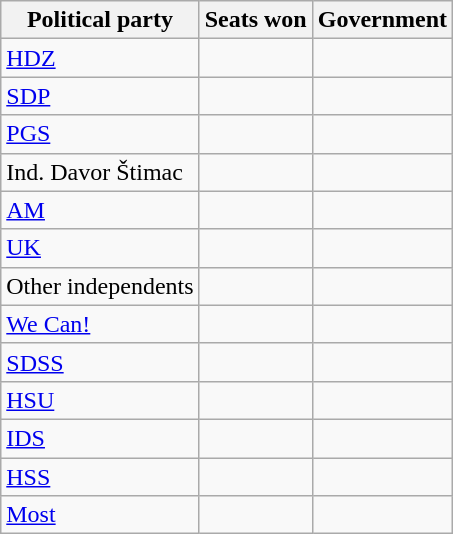<table class="wikitable" style="text-align: left;">
<tr>
<th>Political party</th>
<th>Seats won</th>
<th>Government</th>
</tr>
<tr>
<td><a href='#'>HDZ</a></td>
<td></td>
<td></td>
</tr>
<tr>
<td><a href='#'>SDP</a></td>
<td></td>
<td></td>
</tr>
<tr>
<td><a href='#'>PGS</a></td>
<td></td>
<td></td>
</tr>
<tr>
<td>Ind. Davor Štimac</td>
<td></td>
<td></td>
</tr>
<tr>
<td><a href='#'>AM</a></td>
<td></td>
<td></td>
</tr>
<tr>
<td><a href='#'>UK</a></td>
<td></td>
<td></td>
</tr>
<tr>
<td>Other independents</td>
<td></td>
<td></td>
</tr>
<tr>
<td><a href='#'>We Can!</a></td>
<td></td>
<td></td>
</tr>
<tr>
<td><a href='#'>SDSS</a></td>
<td></td>
<td></td>
</tr>
<tr>
<td><a href='#'>HSU</a></td>
<td></td>
<td></td>
</tr>
<tr>
<td><a href='#'>IDS</a></td>
<td></td>
<td></td>
</tr>
<tr>
<td><a href='#'>HSS</a></td>
<td></td>
<td></td>
</tr>
<tr>
<td><a href='#'>Most</a></td>
<td></td>
<td></td>
</tr>
</table>
